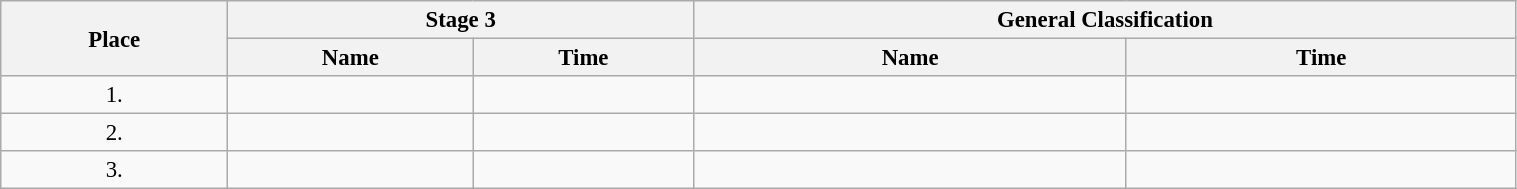<table class="wikitable"  style="font-size:95%; width:80%;">
<tr>
<th rowspan="2">Place</th>
<th colspan="2">Stage 3</th>
<th colspan="2">General Classification</th>
</tr>
<tr>
<th>Name</th>
<th>Time</th>
<th>Name</th>
<th>Time</th>
</tr>
<tr>
<td style="text-align:center;">1.</td>
<td></td>
<td></td>
<td></td>
<td></td>
</tr>
<tr>
<td style="text-align:center;">2.</td>
<td></td>
<td></td>
<td></td>
<td></td>
</tr>
<tr>
<td style="text-align:center;">3.</td>
<td></td>
<td></td>
<td></td>
<td></td>
</tr>
</table>
